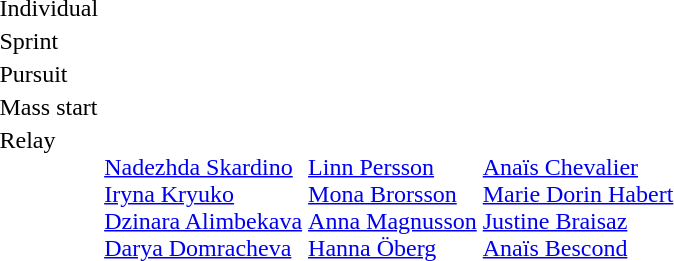<table>
<tr>
<td>Individual<br></td>
<td></td>
<td></td>
<td></td>
</tr>
<tr>
<td>Sprint<br></td>
<td></td>
<td></td>
<td></td>
</tr>
<tr>
<td>Pursuit<br></td>
<td></td>
<td></td>
<td></td>
</tr>
<tr>
<td>Mass start<br></td>
<td></td>
<td></td>
<td></td>
</tr>
<tr valign="top">
<td>Relay<br></td>
<td><br><a href='#'>Nadezhda Skardino</a><br><a href='#'>Iryna Kryuko</a><br><a href='#'>Dzinara Alimbekava</a><br><a href='#'>Darya Domracheva</a></td>
<td><br><a href='#'>Linn Persson</a><br><a href='#'>Mona Brorsson</a><br><a href='#'>Anna Magnusson</a><br><a href='#'>Hanna Öberg</a></td>
<td><br><a href='#'>Anaïs Chevalier</a><br><a href='#'>Marie Dorin Habert</a><br><a href='#'>Justine Braisaz</a><br><a href='#'>Anaïs Bescond</a></td>
</tr>
</table>
